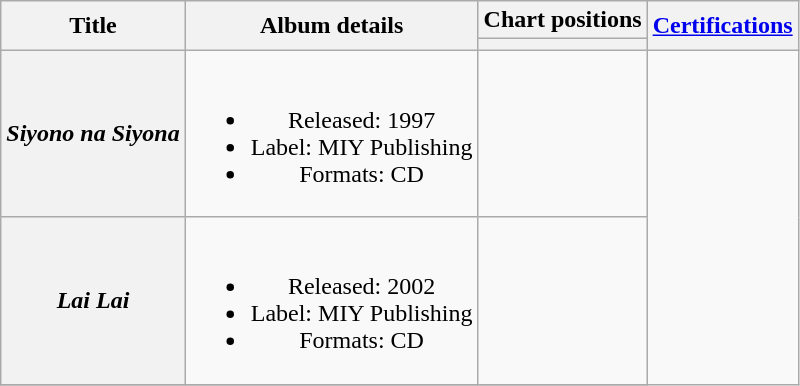<table class="wikitable plainrowheaders" style="text-align:center;">
<tr>
<th scope="col" rowspan="2">Title</th>
<th scope="col" rowspan="2">Album details</th>
<th scope="col">Chart positions</th>
<th scope="col" rowspan="2"><a href='#'>Certifications</a></th>
</tr>
<tr>
<th></th>
</tr>
<tr>
<th scope="row"><em>Siyono na Siyona</em></th>
<td><br><ul><li>Released: 1997</li><li>Label: MIY Publishing</li><li>Formats: CD</li></ul></td>
<td></td>
</tr>
<tr>
<th scope="row"><em>Lai Lai</em></th>
<td><br><ul><li>Released: 2002</li><li>Label: MIY Publishing</li><li>Formats: CD</li></ul></td>
<td></td>
</tr>
<tr>
</tr>
</table>
